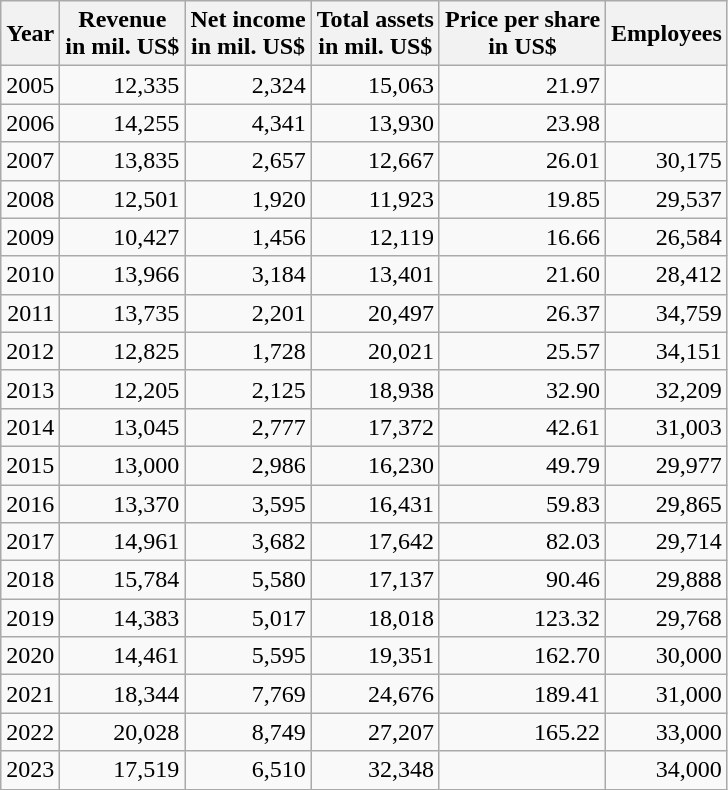<table class="wikitable float-left" style="text-align: right;">
<tr>
<th>Year</th>
<th>Revenue<br>in mil. US$</th>
<th>Net income<br>in mil. US$</th>
<th>Total assets<br>in mil. US$</th>
<th>Price per share<br>in US$</th>
<th>Employees</th>
</tr>
<tr>
<td>2005</td>
<td>12,335</td>
<td>2,324</td>
<td>15,063</td>
<td>21.97</td>
<td></td>
</tr>
<tr>
<td>2006</td>
<td>14,255</td>
<td>4,341</td>
<td>13,930</td>
<td>23.98</td>
<td></td>
</tr>
<tr>
<td>2007</td>
<td>13,835</td>
<td>2,657</td>
<td>12,667</td>
<td>26.01</td>
<td>30,175</td>
</tr>
<tr>
<td>2008</td>
<td>12,501</td>
<td>1,920</td>
<td>11,923</td>
<td>19.85</td>
<td>29,537</td>
</tr>
<tr>
<td>2009</td>
<td>10,427</td>
<td>1,456</td>
<td>12,119</td>
<td>16.66</td>
<td>26,584</td>
</tr>
<tr>
<td>2010</td>
<td>13,966</td>
<td>3,184</td>
<td>13,401</td>
<td>21.60</td>
<td>28,412</td>
</tr>
<tr>
<td>2011</td>
<td>13,735</td>
<td>2,201</td>
<td>20,497</td>
<td>26.37</td>
<td>34,759</td>
</tr>
<tr>
<td>2012</td>
<td>12,825</td>
<td>1,728</td>
<td>20,021</td>
<td>25.57</td>
<td>34,151</td>
</tr>
<tr>
<td>2013</td>
<td>12,205</td>
<td>2,125</td>
<td>18,938</td>
<td>32.90</td>
<td>32,209</td>
</tr>
<tr>
<td>2014</td>
<td>13,045</td>
<td>2,777</td>
<td>17,372</td>
<td>42.61</td>
<td>31,003</td>
</tr>
<tr>
<td>2015</td>
<td>13,000</td>
<td>2,986</td>
<td>16,230</td>
<td>49.79</td>
<td>29,977</td>
</tr>
<tr>
<td>2016</td>
<td>13,370</td>
<td>3,595</td>
<td>16,431</td>
<td>59.83</td>
<td>29,865</td>
</tr>
<tr>
<td>2017</td>
<td>14,961</td>
<td>3,682</td>
<td>17,642</td>
<td>82.03</td>
<td>29,714</td>
</tr>
<tr>
<td>2018</td>
<td>15,784</td>
<td>5,580</td>
<td>17,137</td>
<td>90.46</td>
<td>29,888</td>
</tr>
<tr>
<td>2019</td>
<td>14,383</td>
<td>5,017</td>
<td>18,018</td>
<td>123.32</td>
<td>29,768</td>
</tr>
<tr>
<td>2020</td>
<td>14,461</td>
<td>5,595</td>
<td>19,351</td>
<td>162.70</td>
<td>30,000</td>
</tr>
<tr>
<td>2021</td>
<td>18,344</td>
<td>7,769</td>
<td>24,676</td>
<td>189.41</td>
<td>31,000</td>
</tr>
<tr>
<td>2022</td>
<td>20,028</td>
<td>8,749</td>
<td>27,207</td>
<td>165.22</td>
<td>33,000</td>
</tr>
<tr>
<td>2023</td>
<td>17,519</td>
<td>6,510</td>
<td>32,348</td>
<td></td>
<td>34,000</td>
</tr>
</table>
